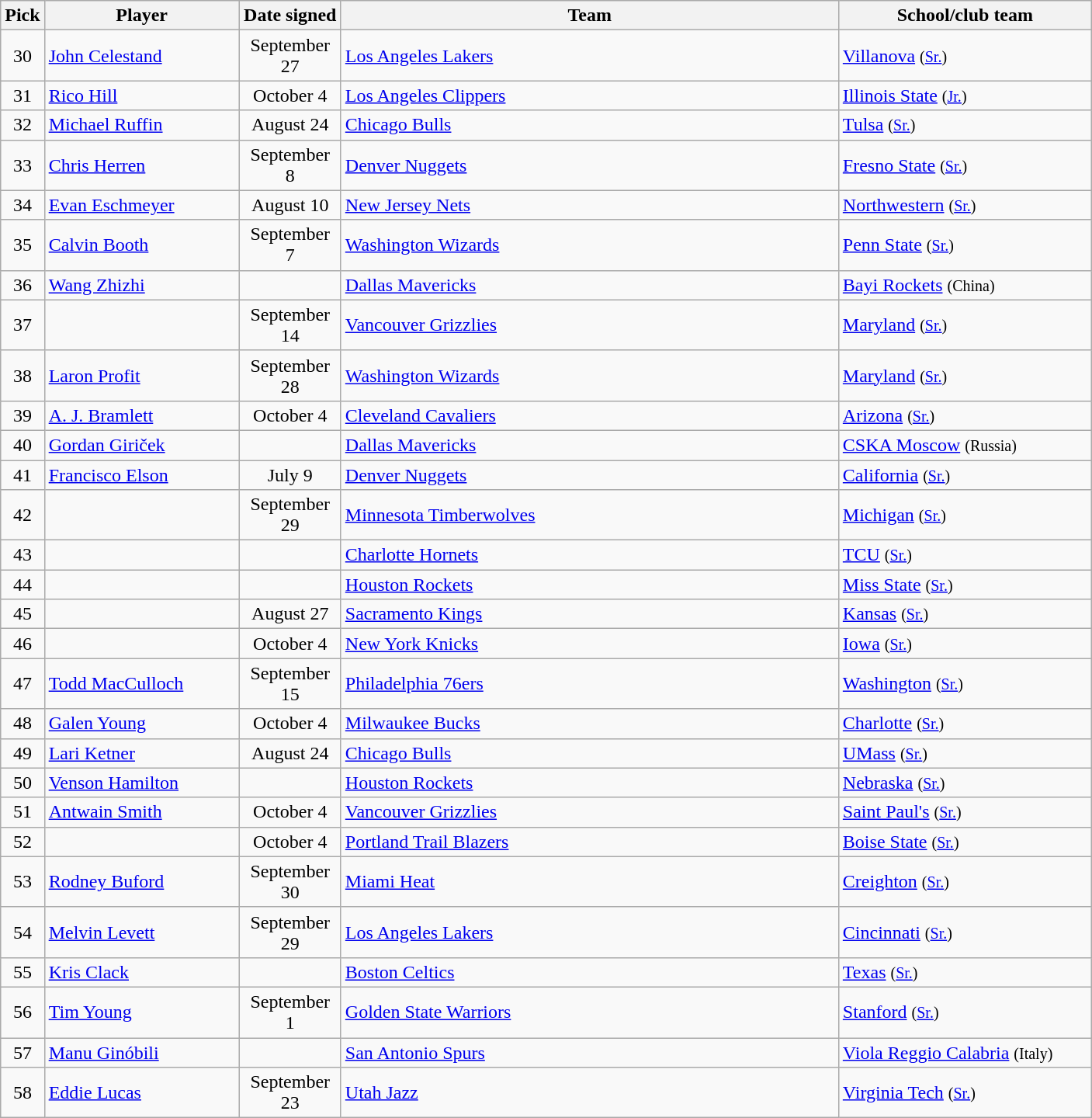<table class="wikitable sortable" style="text-align:left">
<tr>
<th style="width:30px">Pick</th>
<th style="width:160px">Player</th>
<th style="width:80px">Date signed</th>
<th style="width:420px">Team</th>
<th style="width:210px">School/club team</th>
</tr>
<tr>
<td align=center>30</td>
<td><a href='#'>John Celestand</a></td>
<td align=center>September 27</td>
<td><a href='#'>Los Angeles Lakers</a></td>
<td><a href='#'>Villanova</a> <small>(<a href='#'>Sr.</a>)</small></td>
</tr>
<tr>
<td align=center>31</td>
<td><a href='#'>Rico Hill</a></td>
<td align=center>October 4</td>
<td><a href='#'>Los Angeles Clippers</a></td>
<td><a href='#'>Illinois State</a> <small>(<a href='#'>Jr.</a>)</small></td>
</tr>
<tr>
<td align=center>32</td>
<td><a href='#'>Michael Ruffin</a></td>
<td align=center>August 24</td>
<td><a href='#'>Chicago Bulls</a></td>
<td><a href='#'>Tulsa</a> <small>(<a href='#'>Sr.</a>)</small></td>
</tr>
<tr>
<td align=center>33</td>
<td><a href='#'>Chris Herren</a></td>
<td align=center>September 8</td>
<td><a href='#'>Denver Nuggets</a></td>
<td><a href='#'>Fresno State</a> <small>(<a href='#'>Sr.</a>)</small></td>
</tr>
<tr>
<td align=center>34</td>
<td><a href='#'>Evan Eschmeyer</a></td>
<td align=center>August 10</td>
<td><a href='#'>New Jersey Nets</a></td>
<td><a href='#'>Northwestern</a> <small>(<a href='#'>Sr.</a>)</small></td>
</tr>
<tr>
<td align=center>35</td>
<td><a href='#'>Calvin Booth</a></td>
<td align=center>September 7</td>
<td><a href='#'>Washington Wizards</a></td>
<td><a href='#'>Penn State</a> <small>(<a href='#'>Sr.</a>)</small></td>
</tr>
<tr>
<td align=center>36</td>
<td><a href='#'>Wang Zhizhi</a></td>
<td align=center></td>
<td><a href='#'>Dallas Mavericks</a></td>
<td><a href='#'>Bayi Rockets</a> <small>(China)</small></td>
</tr>
<tr>
<td align=center>37</td>
<td></td>
<td align=center>September 14</td>
<td><a href='#'>Vancouver Grizzlies</a></td>
<td><a href='#'>Maryland</a> <small>(<a href='#'>Sr.</a>)</small></td>
</tr>
<tr>
<td align=center>38</td>
<td><a href='#'>Laron Profit</a></td>
<td align=center>September 28</td>
<td><a href='#'>Washington Wizards</a></td>
<td><a href='#'>Maryland</a> <small>(<a href='#'>Sr.</a>)</small></td>
</tr>
<tr>
<td align=center>39</td>
<td><a href='#'>A. J. Bramlett</a></td>
<td align=center>October 4</td>
<td><a href='#'>Cleveland Cavaliers</a></td>
<td><a href='#'>Arizona</a> <small>(<a href='#'>Sr.</a>)</small></td>
</tr>
<tr>
<td align=center>40</td>
<td><a href='#'>Gordan Giriček</a></td>
<td align=center></td>
<td><a href='#'>Dallas Mavericks</a></td>
<td><a href='#'>CSKA Moscow</a> <small>(Russia)</small></td>
</tr>
<tr>
<td align=center>41</td>
<td><a href='#'>Francisco Elson</a></td>
<td align=center>July 9</td>
<td><a href='#'>Denver Nuggets</a></td>
<td><a href='#'>California</a> <small>(<a href='#'>Sr.</a>)</small></td>
</tr>
<tr>
<td align=center>42</td>
<td></td>
<td align=center>September 29</td>
<td><a href='#'>Minnesota Timberwolves</a></td>
<td><a href='#'>Michigan</a> <small>(<a href='#'>Sr.</a>)</small></td>
</tr>
<tr>
<td align=center>43</td>
<td></td>
<td align=center></td>
<td><a href='#'>Charlotte Hornets</a></td>
<td><a href='#'>TCU</a> <small>(<a href='#'>Sr.</a>)</small></td>
</tr>
<tr>
<td align=center>44</td>
<td></td>
<td align=center></td>
<td><a href='#'>Houston Rockets</a></td>
<td><a href='#'>Miss State</a> <small>(<a href='#'>Sr.</a>)</small></td>
</tr>
<tr>
<td align=center>45</td>
<td></td>
<td align=center>August 27</td>
<td><a href='#'>Sacramento Kings</a></td>
<td><a href='#'>Kansas</a> <small>(<a href='#'>Sr.</a>)</small></td>
</tr>
<tr>
<td align=center>46</td>
<td></td>
<td align=center>October 4</td>
<td><a href='#'>New York Knicks</a></td>
<td><a href='#'>Iowa</a> <small>(<a href='#'>Sr.</a>)</small></td>
</tr>
<tr>
<td align=center>47</td>
<td><a href='#'>Todd MacCulloch</a></td>
<td align=center>September 15</td>
<td><a href='#'>Philadelphia 76ers</a></td>
<td><a href='#'>Washington</a> <small>(<a href='#'>Sr.</a>)</small></td>
</tr>
<tr>
<td align=center>48</td>
<td><a href='#'>Galen Young</a></td>
<td align=center>October 4</td>
<td><a href='#'>Milwaukee Bucks</a></td>
<td><a href='#'>Charlotte</a> <small>(<a href='#'>Sr.</a>)</small></td>
</tr>
<tr>
<td align=center>49</td>
<td><a href='#'>Lari Ketner</a></td>
<td align=center>August 24</td>
<td><a href='#'>Chicago Bulls</a></td>
<td><a href='#'>UMass</a> <small>(<a href='#'>Sr.</a>)</small></td>
</tr>
<tr>
<td align=center>50</td>
<td><a href='#'>Venson Hamilton</a></td>
<td align=center></td>
<td><a href='#'>Houston Rockets</a></td>
<td><a href='#'>Nebraska</a> <small>(<a href='#'>Sr.</a>)</small></td>
</tr>
<tr>
<td align=center>51</td>
<td><a href='#'>Antwain Smith</a></td>
<td align=center>October 4</td>
<td><a href='#'>Vancouver Grizzlies</a></td>
<td><a href='#'>Saint Paul's</a> <small>(<a href='#'>Sr.</a>)</small></td>
</tr>
<tr>
<td align=center>52</td>
<td></td>
<td align=center>October 4</td>
<td><a href='#'>Portland Trail Blazers</a></td>
<td><a href='#'>Boise State</a> <small>(<a href='#'>Sr.</a>)</small></td>
</tr>
<tr>
<td align=center>53</td>
<td><a href='#'>Rodney Buford</a></td>
<td align=center>September 30</td>
<td><a href='#'>Miami Heat</a></td>
<td><a href='#'>Creighton</a> <small>(<a href='#'>Sr.</a>)</small></td>
</tr>
<tr>
<td align=center>54</td>
<td><a href='#'>Melvin Levett</a></td>
<td align=center>September 29</td>
<td><a href='#'>Los Angeles Lakers</a></td>
<td><a href='#'>Cincinnati</a> <small>(<a href='#'>Sr.</a>)</small></td>
</tr>
<tr>
<td align=center>55</td>
<td><a href='#'>Kris Clack</a></td>
<td align=center></td>
<td><a href='#'>Boston Celtics</a></td>
<td><a href='#'>Texas</a> <small>(<a href='#'>Sr.</a>)</small></td>
</tr>
<tr>
<td align=center>56</td>
<td><a href='#'>Tim Young</a></td>
<td align=center>September 1</td>
<td><a href='#'>Golden State Warriors</a></td>
<td><a href='#'>Stanford</a> <small>(<a href='#'>Sr.</a>)</small></td>
</tr>
<tr>
<td align=center>57</td>
<td><a href='#'>Manu Ginóbili</a></td>
<td align=center></td>
<td><a href='#'>San Antonio Spurs</a></td>
<td><a href='#'>Viola Reggio Calabria</a> <small>(Italy)</small></td>
</tr>
<tr>
<td align=center>58</td>
<td><a href='#'>Eddie Lucas</a></td>
<td align=center>September 23</td>
<td><a href='#'>Utah Jazz</a></td>
<td><a href='#'>Virginia Tech</a> <small>(<a href='#'>Sr.</a>)</small></td>
</tr>
</table>
